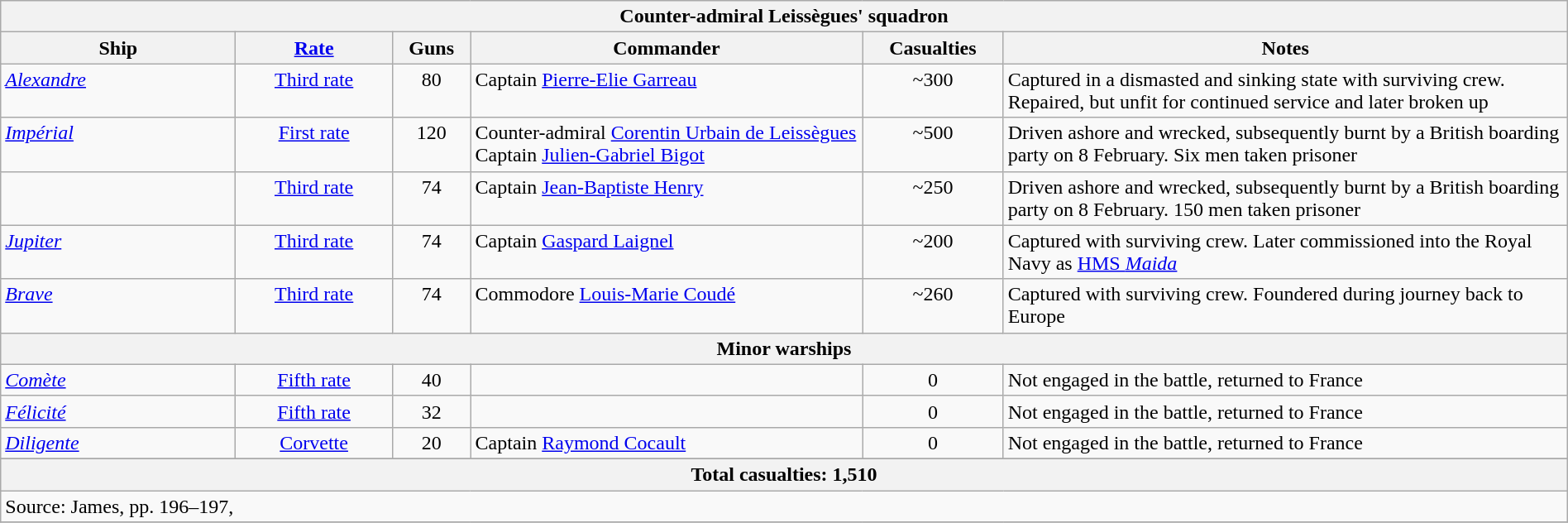<table class="wikitable" width=100%>
<tr valign="top">
<th colspan="6" bgcolor="white">Counter-admiral Leissègues' squadron</th>
</tr>
<tr valign="top">
<th width=15%; align= center rowspan=1>Ship</th>
<th width=10%; align= center rowspan=1><a href='#'>Rate</a></th>
<th width=5%; align= center rowspan=1>Guns</th>
<th width=25%; align= center rowspan=1>Commander</th>
<th width=9%; align= center rowspan=1>Casualties</th>
<th width=36%; align= center rowspan=1>Notes</th>
</tr>
<tr valign="top"|- valign="top">
<td align= left><a href='#'><em>Alexandre</em></a></td>
<td align= center><a href='#'>Third rate</a></td>
<td align= center>80</td>
<td align= left>Captain <a href='#'>Pierre-Elie Garreau</a></td>
<td align=center>~300</td>
<td align= left>Captured in a dismasted and sinking state with surviving crew. Repaired, but unfit for continued service and later broken up</td>
</tr>
<tr valign="top">
<td align= left><a href='#'><em>Impérial</em></a></td>
<td align= center><a href='#'>First rate</a></td>
<td align= center>120</td>
<td align= left>Counter-admiral <a href='#'>Corentin Urbain de Leissègues</a><br> Captain <a href='#'>Julien-Gabriel Bigot</a></td>
<td align=center>~500</td>
<td align= left>Driven ashore and wrecked, subsequently burnt by a British boarding party on 8 February. Six men taken prisoner</td>
</tr>
<tr valign="top">
<td align= left></td>
<td align= center><a href='#'>Third rate</a></td>
<td align= center>74</td>
<td align= left>Captain <a href='#'>Jean-Baptiste Henry</a></td>
<td align=center>~250</td>
<td align= left>Driven ashore and wrecked, subsequently burnt by a British boarding party on 8 February. 150 men taken prisoner</td>
</tr>
<tr valign="top">
<td align= left><a href='#'><em>Jupiter</em></a></td>
<td align= center><a href='#'>Third rate</a></td>
<td align= center>74</td>
<td align= left>Captain <a href='#'>Gaspard Laignel</a></td>
<td align=center>~200</td>
<td align= left>Captured with surviving crew. Later commissioned into the Royal Navy as <a href='#'>HMS <em>Maida</em></a></td>
</tr>
<tr valign="top">
<td align= left><a href='#'><em>Brave</em></a></td>
<td align= center><a href='#'>Third rate</a></td>
<td align= center>74</td>
<td align= left>Commodore <a href='#'>Louis-Marie Coudé</a></td>
<td align=center>~260</td>
<td align= left>Captured with surviving crew. Foundered during journey back to Europe</td>
</tr>
<tr valign="top">
<th colspan="6" bgcolor="white">Minor warships</th>
</tr>
<tr valign="top">
<td align= left><a href='#'><em>Comète</em></a></td>
<td align= center><a href='#'>Fifth rate</a></td>
<td align= center>40</td>
<td align= left></td>
<td align= center>0</td>
<td align= left>Not engaged in the battle, returned to France</td>
</tr>
<tr valign="top">
<td align= left><a href='#'><em>Félicité</em></a></td>
<td align= center><a href='#'>Fifth rate</a></td>
<td align= center>32</td>
<td align= left></td>
<td align= center>0</td>
<td align= left>Not engaged in the battle, returned to France</td>
</tr>
<tr valign="top">
<td align= left><a href='#'><em>Diligente</em></a></td>
<td align= center><a href='#'>Corvette</a></td>
<td align= center>20</td>
<td align= left>Captain <a href='#'>Raymond Cocault</a></td>
<td align= center>0</td>
<td align= left>Not engaged in the battle, returned to France</td>
</tr>
<tr>
</tr>
<tr valign="top">
<th colspan="6" bgcolor="white">Total casualties: 1,510</th>
</tr>
<tr valign="top">
<td colspan="6" align="left">Source: James, pp. 196–197, </td>
</tr>
<tr>
</tr>
</table>
